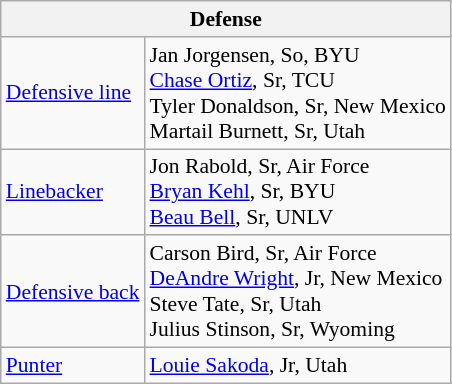<table class="wikitable" style="font-size: 90%;">
<tr>
<th colspan="2">Defense</th>
</tr>
<tr>
<td><a href='#'>Defensive line</a></td>
<td>Jan Jorgensen, So, BYU<br><a href='#'>Chase Ortiz</a>, Sr, TCU<br>Tyler Donaldson, Sr, New Mexico<br>Martail Burnett, Sr, Utah</td>
</tr>
<tr>
<td><a href='#'>Linebacker</a></td>
<td>Jon Rabold, Sr, Air Force<br><a href='#'>Bryan Kehl</a>, Sr, BYU<br><a href='#'>Beau Bell</a>, Sr, UNLV</td>
</tr>
<tr>
<td><a href='#'>Defensive back</a></td>
<td>Carson Bird, Sr, Air Force<br><a href='#'>DeAndre Wright</a>, Jr, New Mexico<br>Steve Tate, Sr, Utah<br>Julius Stinson, Sr, Wyoming</td>
</tr>
<tr>
<td><a href='#'>Punter</a></td>
<td><a href='#'>Louie Sakoda</a>, Jr, Utah</td>
</tr>
</table>
